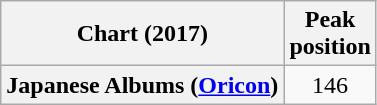<table class="wikitable sortable plainrowheaders" style="text-align:center">
<tr>
<th scope="col">Chart (2017)</th>
<th scope="col">Peak<br>position</th>
</tr>
<tr>
<th scope="row">Japanese Albums (<a href='#'>Oricon</a>)</th>
<td style="text-align:center;">146</td>
</tr>
</table>
